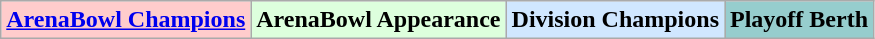<table class="wikitable">
<tr>
<td bgcolor="#FFCCCC"><strong><a href='#'>ArenaBowl Champions</a></strong></td>
<td bgcolor="#DDFFDD"><strong>ArenaBowl Appearance</strong></td>
<td bgcolor="#D0E7FF"><strong>Division Champions</strong></td>
<td bgcolor="#96CDCD"><strong>Playoff Berth</strong></td>
</tr>
</table>
